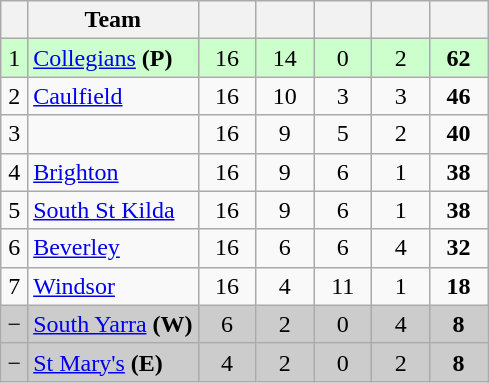<table class="wikitable" style="text-align:center; margin-bottom:0">
<tr>
<th style="width:10px"></th>
<th style="width:35%;">Team</th>
<th style="width:30px;"></th>
<th style="width:30px;"></th>
<th style="width:30px;"></th>
<th style="width:30px;"></th>
<th style="width:30px;"></th>
</tr>
<tr style="background:#ccffcc;">
<td>1</td>
<td style="text-align:left;"><a href='#'>Collegians</a> <strong>(P)</strong></td>
<td>16</td>
<td>14</td>
<td>0</td>
<td>2</td>
<td><strong>62</strong></td>
</tr>
<tr>
<td>2</td>
<td style="text-align:left;"><a href='#'>Caulfield</a></td>
<td>16</td>
<td>10</td>
<td>3</td>
<td>3</td>
<td><strong>46</strong></td>
</tr>
<tr>
<td>3</td>
<td style="text-align:left;"></td>
<td>16</td>
<td>9</td>
<td>5</td>
<td>2</td>
<td><strong>40</strong></td>
</tr>
<tr>
<td>4</td>
<td style="text-align:left;"><a href='#'>Brighton</a></td>
<td>16</td>
<td>9</td>
<td>6</td>
<td>1</td>
<td><strong>38</strong></td>
</tr>
<tr>
<td>5</td>
<td style="text-align:left;"><a href='#'>South St Kilda</a></td>
<td>16</td>
<td>9</td>
<td>6</td>
<td>1</td>
<td><strong>38</strong></td>
</tr>
<tr>
<td>6</td>
<td style="text-align:left;"><a href='#'>Beverley</a></td>
<td>16</td>
<td>6</td>
<td>6</td>
<td>4</td>
<td><strong>32</strong></td>
</tr>
<tr>
<td>7</td>
<td style="text-align:left;"><a href='#'>Windsor</a></td>
<td>16</td>
<td>4</td>
<td>11</td>
<td>1</td>
<td><strong>18</strong></td>
</tr>
<tr style="background:#CCCCCC;">
<td>−</td>
<td style="text-align:left;"><a href='#'>South Yarra</a> <strong>(W)</strong></td>
<td>6</td>
<td>2</td>
<td>0</td>
<td>4</td>
<td><strong>8</strong></td>
</tr>
<tr style="background:#CCCCCC;">
<td>−</td>
<td style="text-align:left;"><a href='#'>St Mary's</a> <strong>(E)</strong></td>
<td>4</td>
<td>2</td>
<td>0</td>
<td>2</td>
<td><strong>8</strong></td>
</tr>
</table>
